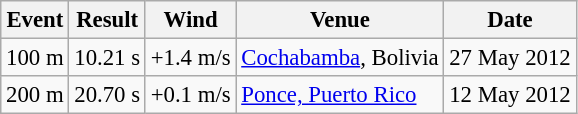<table class="wikitable" style="border-collapse: collapse; font-size: 95%;">
<tr>
<th>Event</th>
<th>Result</th>
<th>Wind</th>
<th>Venue</th>
<th>Date</th>
</tr>
<tr>
<td>100 m</td>
<td>10.21 s </td>
<td>+1.4 m/s</td>
<td><a href='#'>Cochabamba</a>, Bolivia</td>
<td>27 May 2012</td>
</tr>
<tr>
<td>200 m</td>
<td>20.70 s</td>
<td>+0.1 m/s</td>
<td><a href='#'>Ponce, Puerto Rico</a></td>
<td>12 May 2012</td>
</tr>
</table>
